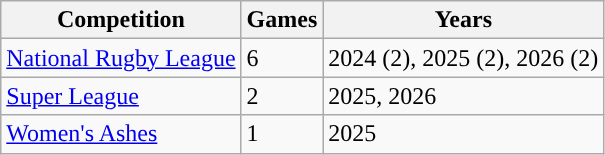<table class="wikitable">
<tr>
<th>Competition</th>
<th>Games</th>
<th>Years</th>
</tr>
<tr>
<td> <a href='#'>National Rugby League</a></td>
<td>6</td>
<td>2024 (2), 2025 (2), 2026 (2)</td>
</tr>
<tr>
<td> <a href='#'>Super League</a></td>
<td>2</td>
<td>2025, 2026</td>
</tr>
<tr>
<td><a href='#'>Women's Ashes</a></td>
<td>1</td>
<td>2025</td>
</tr>
</table>
